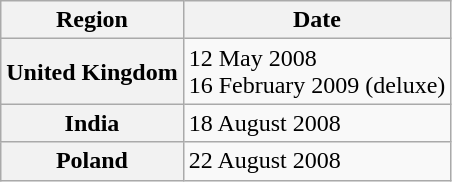<table class="wikitable plainrowheaders">
<tr>
<th scope="col">Region</th>
<th scope="col">Date</th>
</tr>
<tr>
<th scope="row">United Kingdom</th>
<td>12 May 2008<br>16 February 2009 (deluxe)</td>
</tr>
<tr>
<th scope="row">India</th>
<td>18 August 2008</td>
</tr>
<tr>
<th scope="row">Poland</th>
<td>22 August 2008</td>
</tr>
</table>
